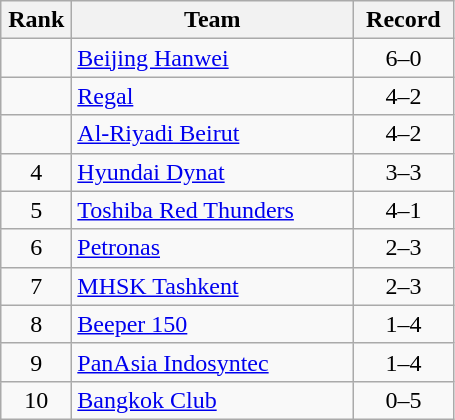<table class="wikitable" style="text-align: center;">
<tr>
<th width=40>Rank</th>
<th width=180>Team</th>
<th width=60>Record</th>
</tr>
<tr>
<td></td>
<td align=left> <a href='#'>Beijing Hanwei</a></td>
<td>6–0</td>
</tr>
<tr>
<td></td>
<td align=left> <a href='#'>Regal</a></td>
<td>4–2</td>
</tr>
<tr>
<td></td>
<td align=left> <a href='#'>Al-Riyadi Beirut</a></td>
<td>4–2</td>
</tr>
<tr>
<td>4</td>
<td align=left> <a href='#'>Hyundai Dynat</a></td>
<td>3–3</td>
</tr>
<tr>
<td>5</td>
<td align=left> <a href='#'>Toshiba Red Thunders</a></td>
<td>4–1</td>
</tr>
<tr>
<td>6</td>
<td align=left> <a href='#'>Petronas</a></td>
<td>2–3</td>
</tr>
<tr>
<td>7</td>
<td align=left> <a href='#'>MHSK Tashkent</a></td>
<td>2–3</td>
</tr>
<tr>
<td>8</td>
<td align=left> <a href='#'>Beeper 150</a></td>
<td>1–4</td>
</tr>
<tr>
<td>9</td>
<td align=left> <a href='#'>PanAsia Indosyntec</a></td>
<td>1–4</td>
</tr>
<tr>
<td>10</td>
<td align=left> <a href='#'>Bangkok Club</a></td>
<td>0–5</td>
</tr>
</table>
